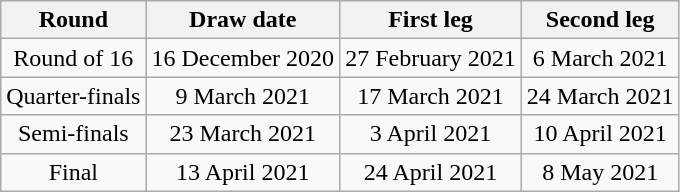<table class="wikitable" style="text-align:center">
<tr>
<th>Round</th>
<th>Draw date</th>
<th>First leg</th>
<th>Second leg</th>
</tr>
<tr>
<td>Round of 16</td>
<td>16 December 2020</td>
<td>27 February 2021</td>
<td>6 March 2021</td>
</tr>
<tr>
<td>Quarter-finals</td>
<td>9 March 2021</td>
<td>17 March 2021</td>
<td>24 March 2021</td>
</tr>
<tr>
<td>Semi-finals</td>
<td>23 March 2021</td>
<td>3 April 2021</td>
<td>10 April 2021</td>
</tr>
<tr>
<td>Final</td>
<td>13 April 2021</td>
<td>24 April 2021</td>
<td>8 May 2021</td>
</tr>
</table>
